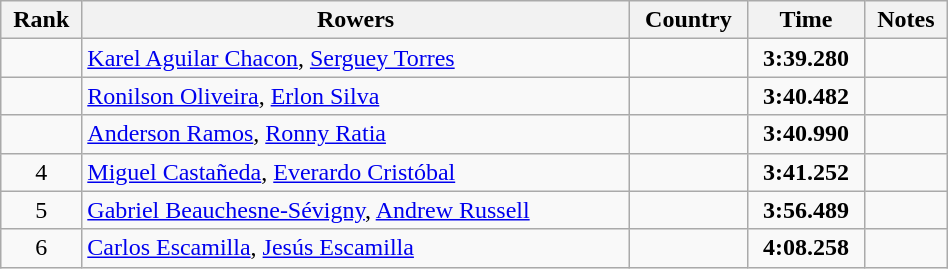<table class="wikitable" width=50% style="text-align:center">
<tr>
<th>Rank</th>
<th>Rowers</th>
<th>Country</th>
<th>Time</th>
<th>Notes</th>
</tr>
<tr>
<td></td>
<td align=left><a href='#'>Karel Aguilar Chacon</a>, <a href='#'>Serguey Torres</a></td>
<td align=left></td>
<td><strong>3:39.280</strong></td>
<td></td>
</tr>
<tr>
<td></td>
<td align=left><a href='#'>Ronilson Oliveira</a>, <a href='#'>Erlon Silva</a></td>
<td align=left></td>
<td><strong>3:40.482</strong></td>
<td></td>
</tr>
<tr>
<td></td>
<td align=left><a href='#'>Anderson Ramos</a>, <a href='#'>Ronny Ratia</a></td>
<td align=left></td>
<td><strong>3:40.990</strong></td>
<td></td>
</tr>
<tr>
<td>4</td>
<td align=left><a href='#'>Miguel Castañeda</a>, <a href='#'>Everardo Cristóbal</a></td>
<td align=left></td>
<td><strong>3:41.252</strong></td>
<td></td>
</tr>
<tr>
<td>5</td>
<td align=left><a href='#'>Gabriel Beauchesne-Sévigny</a>, <a href='#'>Andrew Russell</a></td>
<td align=left></td>
<td><strong>3:56.489</strong></td>
<td></td>
</tr>
<tr>
<td>6</td>
<td align=left><a href='#'>Carlos Escamilla</a>, <a href='#'>Jesús Escamilla</a></td>
<td align=left></td>
<td><strong>4:08.258</strong></td>
<td></td>
</tr>
</table>
